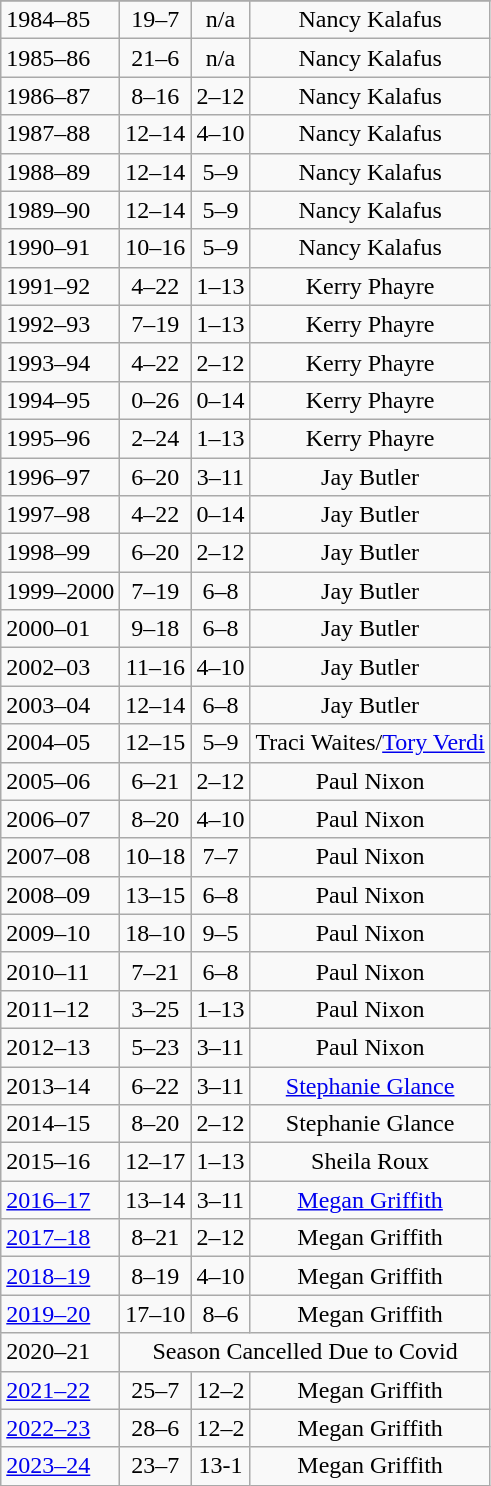<table class="wikitable" style="text-align:center;">
<tr align="center">
</tr>
<tr>
<td style="text-align:left">1984–85</td>
<td>19–7</td>
<td>n/a</td>
<td>Nancy Kalafus</td>
</tr>
<tr>
<td style="text-align:left">1985–86</td>
<td>21–6</td>
<td>n/a</td>
<td>Nancy Kalafus</td>
</tr>
<tr>
<td style="text-align:left">1986–87</td>
<td>8–16</td>
<td>2–12</td>
<td>Nancy Kalafus</td>
</tr>
<tr>
<td style="text-align:left">1987–88</td>
<td>12–14</td>
<td>4–10</td>
<td>Nancy Kalafus</td>
</tr>
<tr>
<td style="text-align:left">1988–89</td>
<td>12–14</td>
<td>5–9</td>
<td>Nancy Kalafus</td>
</tr>
<tr>
<td style="text-align:left">1989–90</td>
<td>12–14</td>
<td>5–9</td>
<td>Nancy Kalafus</td>
</tr>
<tr>
<td style="text-align:left">1990–91</td>
<td>10–16</td>
<td>5–9</td>
<td>Nancy Kalafus</td>
</tr>
<tr>
<td style="text-align:left">1991–92</td>
<td>4–22</td>
<td>1–13</td>
<td>Kerry Phayre</td>
</tr>
<tr>
<td style="text-align:left">1992–93</td>
<td>7–19</td>
<td>1–13</td>
<td>Kerry Phayre</td>
</tr>
<tr>
<td style="text-align:left">1993–94</td>
<td>4–22</td>
<td>2–12</td>
<td>Kerry Phayre</td>
</tr>
<tr>
<td style="text-align:left">1994–95</td>
<td>0–26</td>
<td>0–14</td>
<td>Kerry Phayre</td>
</tr>
<tr>
<td style="text-align:left">1995–96</td>
<td>2–24</td>
<td>1–13</td>
<td>Kerry Phayre</td>
</tr>
<tr>
<td style="text-align:left">1996–97</td>
<td>6–20</td>
<td>3–11</td>
<td>Jay Butler</td>
</tr>
<tr>
<td style="text-align:left">1997–98</td>
<td>4–22</td>
<td>0–14</td>
<td>Jay Butler</td>
</tr>
<tr>
<td style="text-align:left">1998–99</td>
<td>6–20</td>
<td>2–12</td>
<td>Jay Butler</td>
</tr>
<tr>
<td style="text-align:left">1999–2000</td>
<td>7–19</td>
<td>6–8</td>
<td>Jay Butler</td>
</tr>
<tr>
<td style="text-align:left">2000–01</td>
<td>9–18</td>
<td>6–8</td>
<td>Jay Butler</td>
</tr>
<tr>
<td style="text-align:left">2002–03</td>
<td>11–16</td>
<td>4–10</td>
<td>Jay Butler</td>
</tr>
<tr>
<td style="text-align:left">2003–04</td>
<td>12–14</td>
<td>6–8</td>
<td>Jay Butler</td>
</tr>
<tr>
<td style="text-align:left">2004–05</td>
<td>12–15</td>
<td>5–9</td>
<td>Traci Waites/<a href='#'>Tory Verdi</a></td>
</tr>
<tr>
<td style="text-align:left">2005–06</td>
<td>6–21</td>
<td>2–12</td>
<td>Paul Nixon</td>
</tr>
<tr>
<td style="text-align:left">2006–07</td>
<td>8–20</td>
<td>4–10</td>
<td>Paul Nixon</td>
</tr>
<tr>
<td style="text-align:left">2007–08</td>
<td>10–18</td>
<td>7–7</td>
<td>Paul Nixon</td>
</tr>
<tr>
<td style="text-align:left">2008–09</td>
<td>13–15</td>
<td>6–8</td>
<td>Paul Nixon</td>
</tr>
<tr>
<td style="text-align:left">2009–10</td>
<td>18–10</td>
<td>9–5</td>
<td>Paul Nixon</td>
</tr>
<tr>
<td style="text-align:left">2010–11</td>
<td>7–21</td>
<td>6–8</td>
<td>Paul Nixon</td>
</tr>
<tr>
<td style="text-align:left">2011–12</td>
<td>3–25</td>
<td>1–13</td>
<td>Paul Nixon</td>
</tr>
<tr>
<td style="text-align:left">2012–13</td>
<td>5–23</td>
<td>3–11</td>
<td>Paul Nixon</td>
</tr>
<tr>
<td style="text-align:left">2013–14</td>
<td>6–22</td>
<td>3–11</td>
<td><a href='#'>Stephanie Glance</a></td>
</tr>
<tr>
<td style="text-align:left">2014–15</td>
<td>8–20</td>
<td>2–12</td>
<td>Stephanie Glance</td>
</tr>
<tr>
<td style="text-align:left">2015–16</td>
<td>12–17</td>
<td>1–13</td>
<td>Sheila Roux</td>
</tr>
<tr>
<td style="text-align:left"><a href='#'>2016–17</a></td>
<td>13–14</td>
<td>3–11</td>
<td><a href='#'>Megan Griffith</a></td>
</tr>
<tr>
<td style="text-align:left"><a href='#'>2017–18</a></td>
<td>8–21</td>
<td>2–12</td>
<td>Megan Griffith</td>
</tr>
<tr>
<td style="text-align:left"><a href='#'>2018–19</a></td>
<td>8–19</td>
<td>4–10</td>
<td>Megan Griffith</td>
</tr>
<tr>
<td style="text-align:left"><a href='#'>2019–20</a></td>
<td>17–10</td>
<td>8–6</td>
<td>Megan Griffith</td>
</tr>
<tr>
<td style="text-align:left">2020–21</td>
<td colspan=3>Season Cancelled Due to Covid</td>
</tr>
<tr>
<td style="text-align:left"><a href='#'>2021–22</a></td>
<td>25–7</td>
<td>12–2</td>
<td>Megan Griffith</td>
</tr>
<tr>
<td style="text-align:left"><a href='#'>2022–23</a></td>
<td>28–6</td>
<td>12–2</td>
<td>Megan Griffith</td>
</tr>
<tr>
<td style="text-align:left"><a href='#'>2023–24</a></td>
<td>23–7</td>
<td>13-1</td>
<td>Megan Griffith</td>
</tr>
</table>
